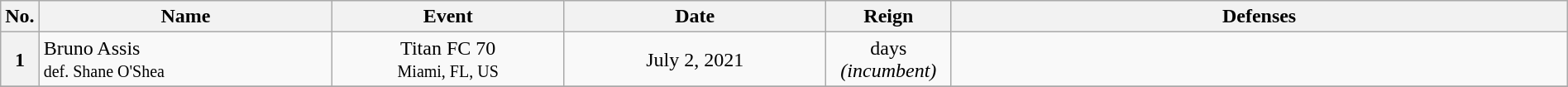<table class="wikitable" width=100%>
<tr>
<th width=1%>No.</th>
<th width=19%>Name</th>
<th width=15%>Event</th>
<th width=17%>Date</th>
<th width=8%>Reign</th>
<th width=40%>Defenses</th>
</tr>
<tr>
<th>1</th>
<td> Bruno Assis<small> <br>def. Shane O'Shea</small></td>
<td align=center>Titan FC 70<br><small>Miami, FL, US</small></td>
<td align=center>July 2, 2021</td>
<td align=center> days<br><em>(incumbent)</em></td>
<td></td>
</tr>
<tr>
</tr>
</table>
